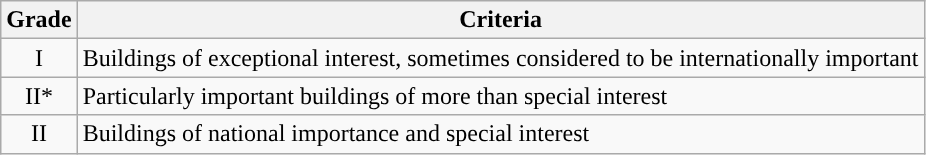<table class="wikitable">
<tr>
<th>Grade</th>
<th>Criteria</th>
</tr>
<tr>
<td align="center" >I</td>
<td>Buildings of exceptional interest, sometimes considered to be internationally important</td>
</tr>
<tr>
<td align="center" >II*</td>
<td>Particularly important buildings of more than special interest</td>
</tr>
<tr>
<td align="center" >II</td>
<td>Buildings of national importance and special interest</td>
</tr>
</table>
